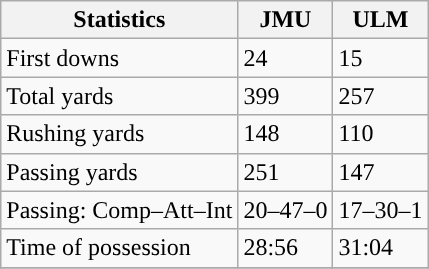<table class="wikitable" style="float: left;">
<tr>
<th>Statistics</th>
<th>JMU</th>
<th>ULM</th>
</tr>
<tr>
<td>First downs</td>
<td>24</td>
<td>15</td>
</tr>
<tr>
<td>Total yards</td>
<td>399</td>
<td>257</td>
</tr>
<tr>
<td>Rushing yards</td>
<td>148</td>
<td>110</td>
</tr>
<tr>
<td>Passing yards</td>
<td>251</td>
<td>147</td>
</tr>
<tr>
<td>Passing: Comp–Att–Int</td>
<td>20–47–0</td>
<td>17–30–1</td>
</tr>
<tr>
<td>Time of possession</td>
<td>28:56</td>
<td>31:04</td>
</tr>
<tr>
</tr>
</table>
